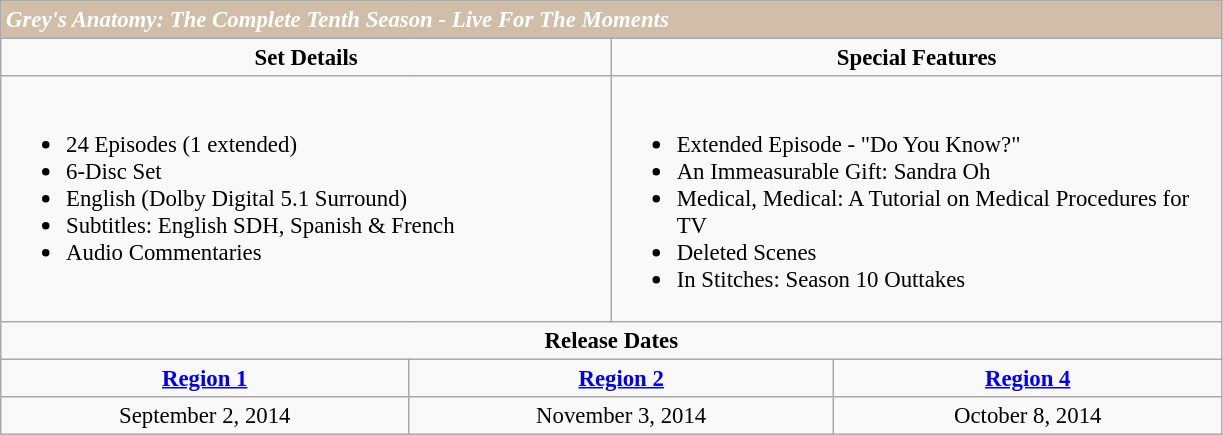<table class="wikitable" style="font-size: 95%;">
<tr style="background-color:#D1BEA8; color: #FFF;">
<td colspan="6"><span> <strong><em>Grey's Anatomy: The Complete Tenth Season - Live For The Moments</em></strong></span></td>
</tr>
<tr style="vertical-align:top; text-align:center;">
<td style="width:400px;" colspan="3"><strong>Set Details</strong></td>
<td style="width:400px; " colspan="3"><strong>Special Features</strong></td>
</tr>
<tr valign="top">
<td colspan="3"  style="text-align:left; width:400px;"><br><ul><li>24 Episodes (1 extended)</li><li>6-Disc Set</li><li>English (Dolby Digital 5.1 Surround)</li><li>Subtitles: English SDH, Spanish & French</li><li>Audio Commentaries</li></ul></td>
<td colspan="3"  style="text-align:left; width:400px;"><br><ul><li>Extended Episode - "Do You Know?"</li><li>An Immeasurable Gift: Sandra Oh</li><li>Medical, Medical: A Tutorial on Medical Procedures for TV</li><li>Deleted Scenes</li><li>In Stitches: Season 10 Outtakes</li></ul></td>
</tr>
<tr>
<td colspan="6" style="text-align:center;"><strong>Release Dates</strong></td>
</tr>
<tr>
<td colspan="2" style="text-align:center;"><strong><a href='#'>Region 1</a></strong></td>
<td colspan="2" style="text-align:center;"><strong><a href='#'>Region 2</a></strong></td>
<td colspan="2" style="text-align:center;"><strong><a href='#'>Region 4</a></strong></td>
</tr>
<tr style="text-align:center;">
<td colspan="2">September 2, 2014</td>
<td colspan="2">November 3, 2014</td>
<td colspan="2">October 8, 2014</td>
</tr>
</table>
